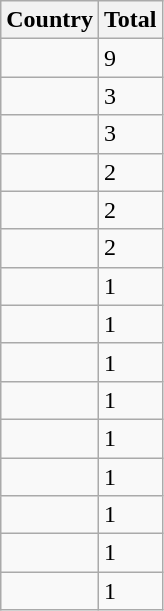<table class="wikitable sortable">
<tr>
<th>Country</th>
<th>Total</th>
</tr>
<tr>
<td></td>
<td>9</td>
</tr>
<tr>
<td></td>
<td>3</td>
</tr>
<tr>
<td></td>
<td>3</td>
</tr>
<tr>
<td></td>
<td>2</td>
</tr>
<tr>
<td></td>
<td>2</td>
</tr>
<tr>
<td></td>
<td>2</td>
</tr>
<tr>
<td></td>
<td>1</td>
</tr>
<tr>
<td></td>
<td>1</td>
</tr>
<tr>
<td></td>
<td>1</td>
</tr>
<tr>
<td></td>
<td>1</td>
</tr>
<tr>
<td></td>
<td>1</td>
</tr>
<tr>
<td></td>
<td>1</td>
</tr>
<tr>
<td></td>
<td>1</td>
</tr>
<tr>
<td></td>
<td>1</td>
</tr>
<tr>
<td></td>
<td>1</td>
</tr>
</table>
